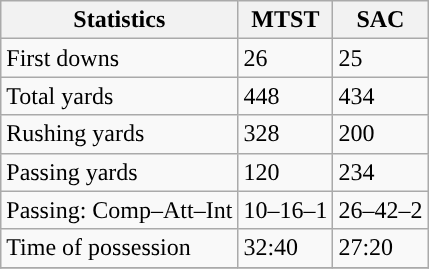<table class="wikitable" style="float: left;">
<tr>
<th>Statistics</th>
<th>MTST</th>
<th>SAC</th>
</tr>
<tr>
<td>First downs</td>
<td>26</td>
<td>25</td>
</tr>
<tr>
<td>Total yards</td>
<td>448</td>
<td>434</td>
</tr>
<tr>
<td>Rushing yards</td>
<td>328</td>
<td>200</td>
</tr>
<tr>
<td>Passing yards</td>
<td>120</td>
<td>234</td>
</tr>
<tr>
<td>Passing: Comp–Att–Int</td>
<td>10–16–1</td>
<td>26–42–2</td>
</tr>
<tr>
<td>Time of possession</td>
<td>32:40</td>
<td>27:20</td>
</tr>
<tr>
</tr>
</table>
